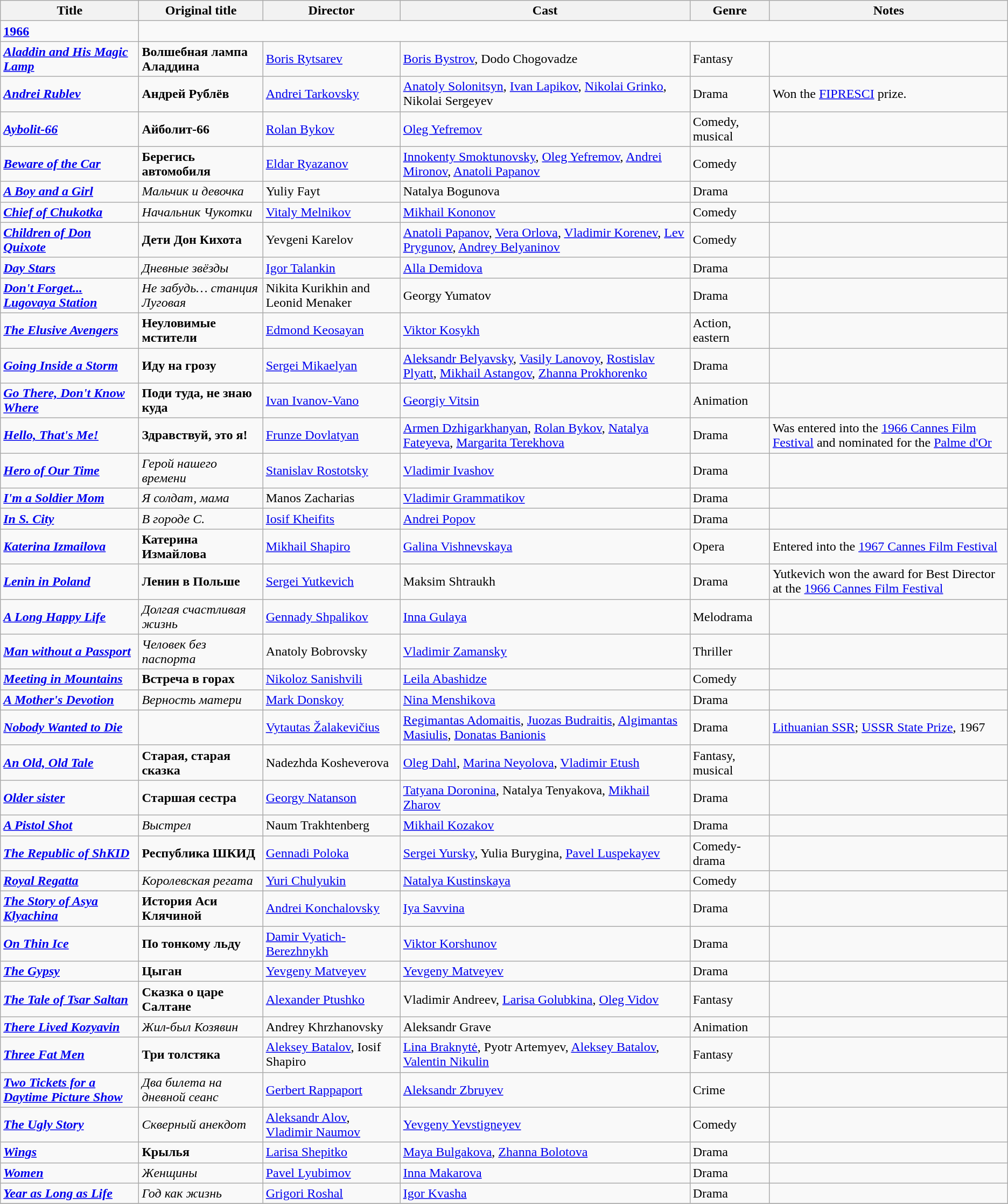<table class="wikitable">
<tr>
<th>Title</th>
<th>Original title</th>
<th>Director</th>
<th>Cast</th>
<th>Genre</th>
<th>Notes</th>
</tr>
<tr>
<td><strong><a href='#'>1966</a></strong></td>
</tr>
<tr>
<td><strong><em><a href='#'>Aladdin and His Magic Lamp</a></em></strong></td>
<td><strong>Волшебная лампа Аладдина</strong></td>
<td><a href='#'>Boris Rytsarev</a></td>
<td><a href='#'>Boris Bystrov</a>, Dodo Chogovadze</td>
<td>Fantasy</td>
<td></td>
</tr>
<tr>
<td><strong><em><a href='#'>Andrei Rublev</a></em></strong></td>
<td><strong>Андрей Рублёв</strong></td>
<td><a href='#'>Andrei Tarkovsky</a></td>
<td><a href='#'>Anatoly Solonitsyn</a>, <a href='#'>Ivan Lapikov</a>, <a href='#'>Nikolai Grinko</a>, Nikolai Sergeyev</td>
<td>Drama</td>
<td>Won the <a href='#'>FIPRESCI</a> prize.</td>
</tr>
<tr>
<td><strong><em><a href='#'>Aybolit-66</a></em></strong></td>
<td><strong>Айболит-66</strong></td>
<td><a href='#'>Rolan Bykov</a></td>
<td><a href='#'>Oleg Yefremov</a></td>
<td>Comedy, musical</td>
<td></td>
</tr>
<tr>
<td><strong><em><a href='#'>Beware of the Car</a></em></strong></td>
<td><strong>Берегись автомобиля</strong></td>
<td><a href='#'>Eldar Ryazanov</a></td>
<td><a href='#'>Innokenty Smoktunovsky</a>, <a href='#'>Oleg Yefremov</a>, <a href='#'>Andrei Mironov</a>, <a href='#'>Anatoli Papanov</a></td>
<td>Comedy</td>
<td></td>
</tr>
<tr>
<td><strong><em><a href='#'>A Boy and a Girl</a></em></strong></td>
<td><em>Мальчик и девочка</em></td>
<td>Yuliy Fayt</td>
<td>Natalya Bogunova</td>
<td>Drama</td>
<td></td>
</tr>
<tr>
<td><strong><em><a href='#'>Chief of Chukotka</a></em></strong></td>
<td><em>Начальник Чукотки</em></td>
<td><a href='#'>Vitaly Melnikov</a></td>
<td><a href='#'>Mikhail Kononov</a></td>
<td>Comedy</td>
<td></td>
</tr>
<tr>
<td><strong><em><a href='#'>Children of Don Quixote</a></em></strong></td>
<td><strong>Дети Дон Кихота</strong></td>
<td>Yevgeni Karelov</td>
<td><a href='#'>Anatoli Papanov</a>, <a href='#'>Vera Orlova</a>, <a href='#'>Vladimir Korenev</a>, <a href='#'>Lev Prygunov</a>, <a href='#'>Andrey Belyaninov</a></td>
<td>Comedy</td>
<td></td>
</tr>
<tr>
<td><strong><em><a href='#'>Day Stars</a></em></strong></td>
<td><em>Дневные звёзды</em></td>
<td><a href='#'>Igor Talankin</a></td>
<td><a href='#'>Alla Demidova</a></td>
<td>Drama</td>
<td></td>
</tr>
<tr>
<td><strong><em><a href='#'>Don't Forget... Lugovaya Station</a></em></strong></td>
<td><em>Не забудь… станция Луговая</em></td>
<td>Nikita Kurikhin and Leonid Menaker</td>
<td>Georgy Yumatov</td>
<td>Drama</td>
<td></td>
</tr>
<tr>
<td><strong><em><a href='#'>The Elusive Avengers</a></em></strong></td>
<td><strong>Неуловимые мстители</strong></td>
<td><a href='#'>Edmond Keosayan</a></td>
<td><a href='#'>Viktor Kosykh</a></td>
<td>Action, eastern</td>
<td></td>
</tr>
<tr>
<td><strong><em><a href='#'>Going Inside a Storm</a></em></strong></td>
<td><strong>Иду на грозу</strong></td>
<td><a href='#'>Sergei Mikaelyan</a></td>
<td><a href='#'>Aleksandr Belyavsky</a>, <a href='#'>Vasily Lanovoy</a>, <a href='#'>Rostislav Plyatt</a>, <a href='#'>Mikhail Astangov</a>, <a href='#'>Zhanna Prokhorenko</a></td>
<td>Drama</td>
<td></td>
</tr>
<tr>
<td><strong><em><a href='#'>Go There, Don't Know Where</a></em></strong></td>
<td><strong>Поди туда, не знаю куда</strong></td>
<td><a href='#'>Ivan Ivanov-Vano</a></td>
<td><a href='#'>Georgiy Vitsin</a></td>
<td>Animation</td>
<td></td>
</tr>
<tr>
<td><strong><em><a href='#'>Hello, That's Me!</a></em></strong></td>
<td><strong>Здравствуй, это я!</strong></td>
<td><a href='#'>Frunze Dovlatyan</a></td>
<td><a href='#'>Armen Dzhigarkhanyan</a>, <a href='#'>Rolan Bykov</a>, <a href='#'>Natalya Fateyeva</a>, <a href='#'>Margarita Terekhova</a></td>
<td>Drama</td>
<td>Was entered into the <a href='#'>1966 Cannes Film Festival</a> and nominated for the <a href='#'>Palme d'Or</a></td>
</tr>
<tr>
<td><strong><em><a href='#'>Hero of Our Time</a></em></strong></td>
<td><em>Герой нашего времени</em></td>
<td><a href='#'>Stanislav Rostotsky</a></td>
<td><a href='#'>Vladimir Ivashov</a></td>
<td>Drama</td>
<td></td>
</tr>
<tr>
<td><strong><em><a href='#'>I'm a Soldier Mom</a></em></strong></td>
<td><em>Я солдат, мама</em></td>
<td>Manos Zacharias</td>
<td><a href='#'>Vladimir Grammatikov</a></td>
<td>Drama</td>
<td></td>
</tr>
<tr>
<td><strong><em><a href='#'>In S. City</a></em></strong></td>
<td><em>В городе С.</em></td>
<td><a href='#'>Iosif Kheifits</a></td>
<td><a href='#'>Andrei Popov</a></td>
<td>Drama</td>
<td></td>
</tr>
<tr>
<td><strong><em><a href='#'>Katerina Izmailova</a></em></strong></td>
<td><strong>Катерина Измайлова</strong></td>
<td><a href='#'>Mikhail Shapiro</a></td>
<td><a href='#'>Galina Vishnevskaya</a></td>
<td>Opera</td>
<td>Entered into the <a href='#'>1967 Cannes Film Festival</a></td>
</tr>
<tr>
<td><strong><em><a href='#'>Lenin in Poland</a></em></strong></td>
<td><strong>Ленин в Польше</strong></td>
<td><a href='#'>Sergei Yutkevich</a></td>
<td>Maksim Shtraukh</td>
<td>Drama</td>
<td>Yutkevich won the award for Best Director at the <a href='#'>1966 Cannes Film Festival</a></td>
</tr>
<tr>
<td><strong><em><a href='#'>A Long Happy Life</a></em></strong></td>
<td><em>Долгая счастливая жизнь</em></td>
<td><a href='#'>Gennady Shpalikov</a></td>
<td><a href='#'>Inna Gulaya</a></td>
<td>Melodrama</td>
<td></td>
</tr>
<tr>
<td><strong><em><a href='#'>Man without a Passport</a></em></strong></td>
<td><em>Человек без паспорта</em></td>
<td>Anatoly Bobrovsky</td>
<td><a href='#'>Vladimir Zamansky</a></td>
<td>Thriller</td>
<td></td>
</tr>
<tr>
<td><strong><em><a href='#'>Meeting in Mountains</a></em></strong></td>
<td><strong>Встреча в горах</strong></td>
<td><a href='#'>Nikoloz Sanishvili</a></td>
<td><a href='#'>Leila Abashidze</a></td>
<td>Comedy</td>
<td></td>
</tr>
<tr>
<td><strong><em><a href='#'>A Mother's Devotion</a></em></strong></td>
<td><em>Верность матери</em></td>
<td><a href='#'>Mark Donskoy</a></td>
<td><a href='#'>Nina Menshikova</a></td>
<td>Drama</td>
<td></td>
</tr>
<tr>
<td><strong><em><a href='#'>Nobody Wanted to Die</a></em></strong></td>
<td><br></td>
<td><a href='#'>Vytautas Žalakevičius</a></td>
<td><a href='#'>Regimantas Adomaitis</a>, <a href='#'>Juozas Budraitis</a>, <a href='#'>Algimantas Masiulis</a>, <a href='#'>Donatas Banionis</a></td>
<td>Drama</td>
<td><a href='#'>Lithuanian SSR</a>; <a href='#'>USSR State Prize</a>, 1967</td>
</tr>
<tr>
<td><strong><em><a href='#'>An Old, Old Tale</a></em></strong></td>
<td><strong>Старая, старая сказка</strong></td>
<td>Nadezhda Kosheverova</td>
<td><a href='#'>Oleg Dahl</a>, <a href='#'>Marina Neyolova</a>, <a href='#'>Vladimir Etush</a></td>
<td>Fantasy, musical</td>
<td></td>
</tr>
<tr>
<td><strong><em><a href='#'>Older sister</a></em></strong></td>
<td><strong>Старшая сестра</strong></td>
<td><a href='#'>Georgy Natanson</a></td>
<td><a href='#'>Tatyana Doronina</a>, Natalya Tenyakova, <a href='#'>Mikhail Zharov</a></td>
<td>Drama</td>
<td></td>
</tr>
<tr>
<td><strong><em><a href='#'>A Pistol Shot</a></em></strong></td>
<td><em>Выстрел</em></td>
<td>Naum Trakhtenberg</td>
<td><a href='#'>Mikhail Kozakov</a></td>
<td>Drama</td>
<td></td>
</tr>
<tr>
<td><strong><em><a href='#'>The Republic of ShKID</a></em></strong></td>
<td><strong>Республика ШКИД</strong></td>
<td><a href='#'>Gennadi Poloka</a></td>
<td><a href='#'>Sergei Yursky</a>, Yulia Burygina, <a href='#'>Pavel Luspekayev</a></td>
<td>Comedy-drama</td>
<td></td>
</tr>
<tr>
<td><strong><em><a href='#'>Royal Regatta</a></em></strong></td>
<td><em>Королевская регата</em></td>
<td><a href='#'>Yuri Chulyukin</a></td>
<td><a href='#'>Natalya Kustinskaya</a></td>
<td>Comedy</td>
<td></td>
</tr>
<tr>
<td><strong><em><a href='#'>The Story of Asya Klyachina</a></em></strong></td>
<td><strong>История Аси Клячиной</strong></td>
<td><a href='#'>Andrei Konchalovsky</a></td>
<td><a href='#'>Iya Savvina</a></td>
<td>Drama</td>
<td></td>
</tr>
<tr>
<td><strong><em><a href='#'>On Thin Ice</a></em></strong></td>
<td><strong>По тонкому льду</strong></td>
<td><a href='#'>Damir Vyatich-Berezhnykh</a></td>
<td><a href='#'>Viktor Korshunov</a></td>
<td>Drama</td>
<td></td>
</tr>
<tr>
<td><strong><em><a href='#'>The Gypsy</a></em></strong></td>
<td><strong>Цыган</strong></td>
<td><a href='#'>Yevgeny Matveyev</a></td>
<td><a href='#'>Yevgeny Matveyev</a></td>
<td>Drama</td>
<td></td>
</tr>
<tr>
<td><strong><em><a href='#'>The Tale of Tsar Saltan</a></em></strong></td>
<td><strong>Сказка о царе Салтане</strong></td>
<td><a href='#'>Alexander Ptushko</a></td>
<td>Vladimir Andreev, <a href='#'>Larisa Golubkina</a>, <a href='#'>Oleg Vidov</a></td>
<td>Fantasy</td>
<td></td>
</tr>
<tr>
<td><strong><em><a href='#'>There Lived Kozyavin</a></em></strong></td>
<td><em>Жил-был Козявин</em></td>
<td>Andrey Khrzhanovsky</td>
<td>Aleksandr Grave</td>
<td>Animation</td>
<td></td>
</tr>
<tr>
<td><strong><em><a href='#'>Three Fat Men</a></em></strong></td>
<td><strong>Три толстяка</strong></td>
<td><a href='#'>Aleksey Batalov</a>, Iosif Shapiro</td>
<td><a href='#'>Lina Braknytė</a>, Pyotr Artemyev, <a href='#'>Aleksey Batalov</a>, <a href='#'>Valentin Nikulin</a></td>
<td>Fantasy</td>
<td></td>
</tr>
<tr>
<td><strong><em><a href='#'>Two Tickets for a Daytime Picture Show</a></em></strong></td>
<td><em>Два билета на дневной сеанс</em></td>
<td><a href='#'>Gerbert Rappaport</a></td>
<td><a href='#'>Aleksandr Zbruyev</a></td>
<td>Crime</td>
<td></td>
</tr>
<tr>
<td><strong><em><a href='#'>The Ugly Story</a></em></strong></td>
<td><em>Скверный анекдот</em></td>
<td><a href='#'>Aleksandr Alov</a>, <a href='#'>Vladimir Naumov</a></td>
<td><a href='#'>Yevgeny Yevstigneyev</a></td>
<td>Comedy</td>
<td></td>
</tr>
<tr>
<td><strong><em><a href='#'>Wings</a></em></strong></td>
<td><strong>Крылья</strong></td>
<td><a href='#'>Larisa Shepitko</a></td>
<td><a href='#'>Maya Bulgakova</a>, <a href='#'>Zhanna Bolotova</a></td>
<td>Drama</td>
<td></td>
</tr>
<tr>
<td><strong><em><a href='#'>Women</a></em></strong></td>
<td><em>Женщины</em></td>
<td><a href='#'>Pavel Lyubimov</a></td>
<td><a href='#'>Inna Makarova</a></td>
<td>Drama</td>
<td></td>
</tr>
<tr>
<td><strong><em><a href='#'>Year as Long as Life</a></em></strong></td>
<td><em>Год как жизнь</em></td>
<td><a href='#'>Grigori Roshal</a></td>
<td><a href='#'>Igor Kvasha</a></td>
<td>Drama</td>
<td></td>
</tr>
<tr>
</tr>
</table>
